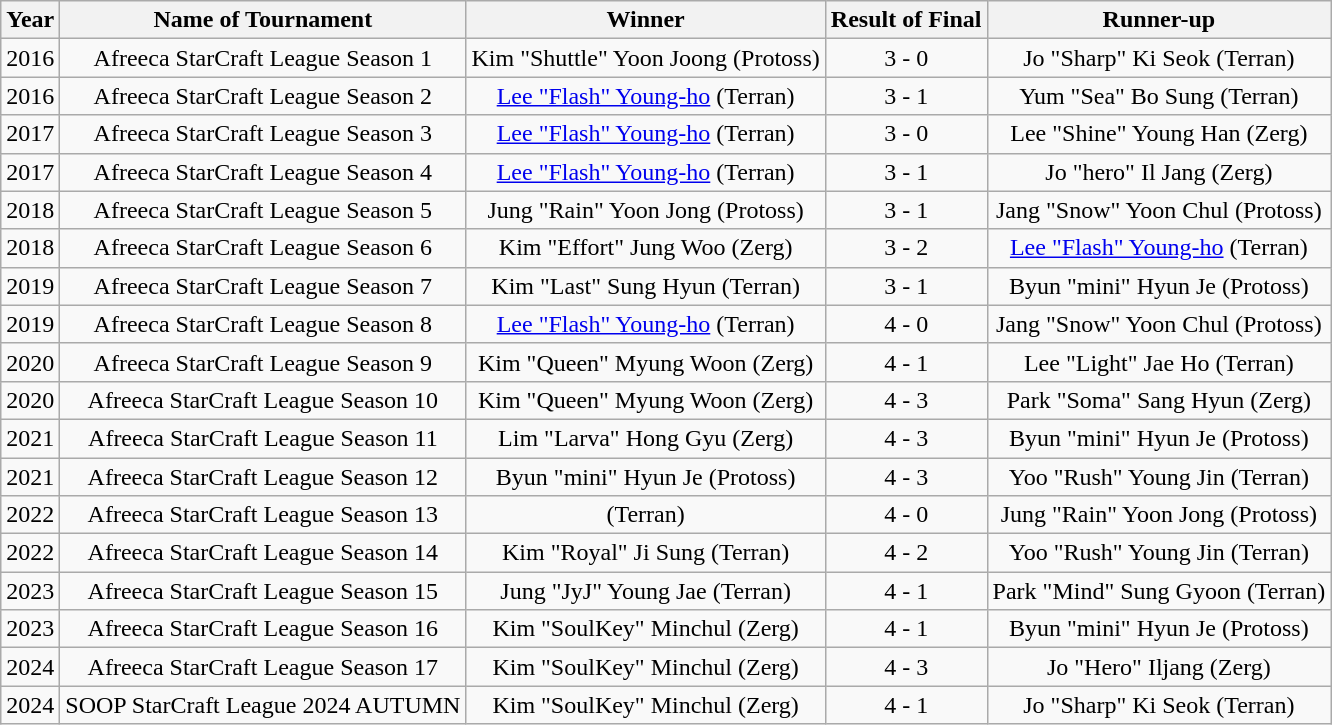<table class="wikitable" style="text-align:center">
<tr>
<th>Year</th>
<th>Name of Tournament</th>
<th>Winner</th>
<th>Result of Final</th>
<th>Runner-up</th>
</tr>
<tr>
<td>2016</td>
<td>Afreeca StarCraft League Season 1</td>
<td>Kim "Shuttle" Yoon Joong (Protoss)</td>
<td>3 - 0</td>
<td>Jo "Sharp" Ki Seok  (Terran)</td>
</tr>
<tr>
<td>2016</td>
<td>Afreeca StarCraft League Season 2</td>
<td><a href='#'>Lee "Flash" Young-ho</a> (Terran)</td>
<td>3 - 1</td>
<td>Yum "Sea" Bo Sung (Terran)</td>
</tr>
<tr>
<td>2017</td>
<td>Afreeca StarCraft League Season 3</td>
<td><a href='#'>Lee "Flash" Young-ho</a> (Terran)</td>
<td>3 - 0</td>
<td>Lee "Shine" Young Han (Zerg)</td>
</tr>
<tr>
<td>2017</td>
<td>Afreeca StarCraft League Season 4</td>
<td><a href='#'>Lee "Flash" Young-ho</a> (Terran)</td>
<td>3 - 1</td>
<td>Jo "hero" Il Jang (Zerg)</td>
</tr>
<tr>
<td>2018</td>
<td>Afreeca StarCraft League Season 5</td>
<td>Jung "Rain" Yoon Jong (Protoss)</td>
<td>3 - 1</td>
<td>Jang "Snow" Yoon Chul (Protoss)</td>
</tr>
<tr>
<td>2018</td>
<td>Afreeca StarCraft League Season 6</td>
<td>Kim "Effort" Jung Woo (Zerg)</td>
<td>3 - 2</td>
<td><a href='#'>Lee "Flash" Young-ho</a> (Terran)</td>
</tr>
<tr>
<td>2019</td>
<td>Afreeca StarCraft League Season 7</td>
<td>Kim "Last" Sung Hyun (Terran)</td>
<td>3 - 1</td>
<td>Byun "mini" Hyun Je (Protoss)</td>
</tr>
<tr>
<td>2019</td>
<td>Afreeca StarCraft League Season 8</td>
<td><a href='#'>Lee "Flash" Young-ho</a> (Terran)</td>
<td>4 - 0</td>
<td>Jang "Snow" Yoon Chul (Protoss)</td>
</tr>
<tr>
<td>2020</td>
<td>Afreeca StarCraft League Season 9</td>
<td>Kim "Queen" Myung Woon (Zerg)</td>
<td>4 - 1</td>
<td>Lee "Light" Jae Ho (Terran)</td>
</tr>
<tr>
<td>2020</td>
<td>Afreeca StarCraft League Season 10</td>
<td>Kim "Queen" Myung Woon (Zerg)</td>
<td>4 - 3</td>
<td>Park "Soma" Sang Hyun (Zerg)</td>
</tr>
<tr>
<td>2021</td>
<td>Afreeca StarCraft League Season 11</td>
<td>Lim "Larva" Hong Gyu (Zerg)</td>
<td>4 - 3</td>
<td>Byun "mini" Hyun Je (Protoss)</td>
</tr>
<tr>
<td>2021</td>
<td>Afreeca StarCraft League Season 12</td>
<td>Byun "mini" Hyun Je (Protoss)</td>
<td>4 - 3</td>
<td>Yoo "Rush" Young Jin (Terran)</td>
</tr>
<tr>
<td>2022</td>
<td>Afreeca StarCraft League Season 13</td>
<td> (Terran)</td>
<td>4 - 0</td>
<td>Jung "Rain" Yoon Jong (Protoss)</td>
</tr>
<tr>
<td>2022</td>
<td>Afreeca StarCraft League Season 14</td>
<td>Kim "Royal" Ji Sung (Terran)</td>
<td>4 - 2</td>
<td>Yoo "Rush" Young Jin (Terran)</td>
</tr>
<tr>
<td>2023</td>
<td>Afreeca StarCraft League Season 15</td>
<td>Jung "JyJ" Young Jae (Terran)</td>
<td>4 - 1</td>
<td>Park "Mind" Sung Gyoon (Terran)</td>
</tr>
<tr>
<td>2023</td>
<td>Afreeca StarCraft League Season 16</td>
<td>Kim "SoulKey" Minchul (Zerg)</td>
<td>4 - 1</td>
<td>Byun "mini" Hyun Je (Protoss)</td>
</tr>
<tr>
<td>2024</td>
<td>Afreeca StarCraft League Season 17</td>
<td>Kim "SoulKey" Minchul (Zerg)</td>
<td>4 - 3</td>
<td>Jo "Hero" Iljang (Zerg)</td>
</tr>
<tr>
<td>2024</td>
<td>SOOP StarCraft League 2024 AUTUMN</td>
<td>Kim "SoulKey" Minchul (Zerg)</td>
<td>4 - 1</td>
<td>Jo "Sharp" Ki Seok (Terran)</td>
</tr>
</table>
